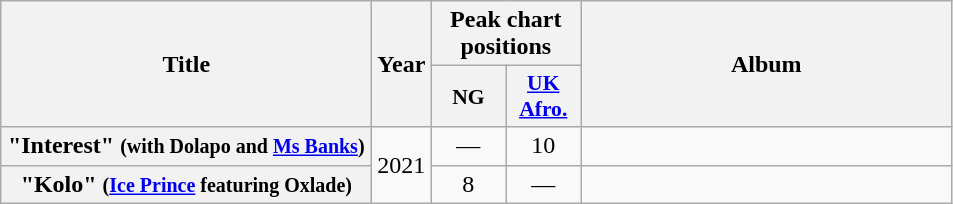<table class="wikitable plainrowheaders" style="text-align:center;" border="1">
<tr>
<th scope="col" rowspan="2" style="width:15em;">Title</th>
<th scope="col" rowspan="2" style="width:1em;">Year</th>
<th scope="col" colspan="2">Peak chart positions</th>
<th scope="col" rowspan="2" style="width:15em;">Album</th>
</tr>
<tr>
<th scope="col" style="width:3em;font-size:90%;">NG<br></th>
<th scope="col" style="width:3em;font-size:90%;"><a href='#'>UK<br>Afro.</a><br></th>
</tr>
<tr>
<th scope="row">"Interest" <small>(with Dolapo and <a href='#'>Ms Banks</a>)</small></th>
<td rowspan="2">2021</td>
<td>—</td>
<td>10</td>
<td></td>
</tr>
<tr>
<th scope="row">"Kolo" <small>(<a href='#'>Ice Prince</a> featuring Oxlade)</small></th>
<td>8</td>
<td>—</td>
<td></td>
</tr>
</table>
